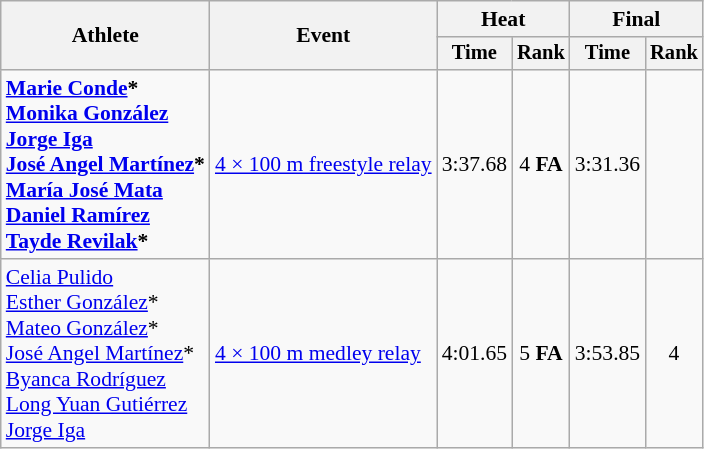<table class=wikitable style=font-size:90%;text-align:center>
<tr>
<th rowspan=2>Athlete</th>
<th rowspan=2>Event</th>
<th colspan=2>Heat</th>
<th colspan=2>Final</th>
</tr>
<tr style=font-size:95%>
<th>Time</th>
<th>Rank</th>
<th>Time</th>
<th>Rank</th>
</tr>
<tr>
<td align=left><strong><a href='#'>Marie Conde</a>*<br><a href='#'>Monika González</a><br><a href='#'>Jorge Iga</a><br><a href='#'>José Angel Martínez</a>*<br><a href='#'>María José Mata</a><br><a href='#'>Daniel Ramírez</a><br><a href='#'>Tayde Revilak</a>*</strong></td>
<td align=left><a href='#'>4 × 100 m freestyle relay</a></td>
<td>3:37.68</td>
<td>4 <strong>FA</strong></td>
<td>3:31.36</td>
<td></td>
</tr>
<tr>
<td align=left><a href='#'>Celia Pulido</a><br><a href='#'>Esther González</a>*<br><a href='#'>Mateo González</a>*<br><a href='#'>José Angel Martínez</a>*<br><a href='#'>Byanca Rodríguez</a><br><a href='#'>Long Yuan Gutiérrez</a><br><a href='#'>Jorge Iga</a></td>
<td align=left><a href='#'>4 × 100 m medley relay</a></td>
<td>4:01.65</td>
<td>5 <strong>FA</strong></td>
<td>3:53.85</td>
<td>4</td>
</tr>
</table>
